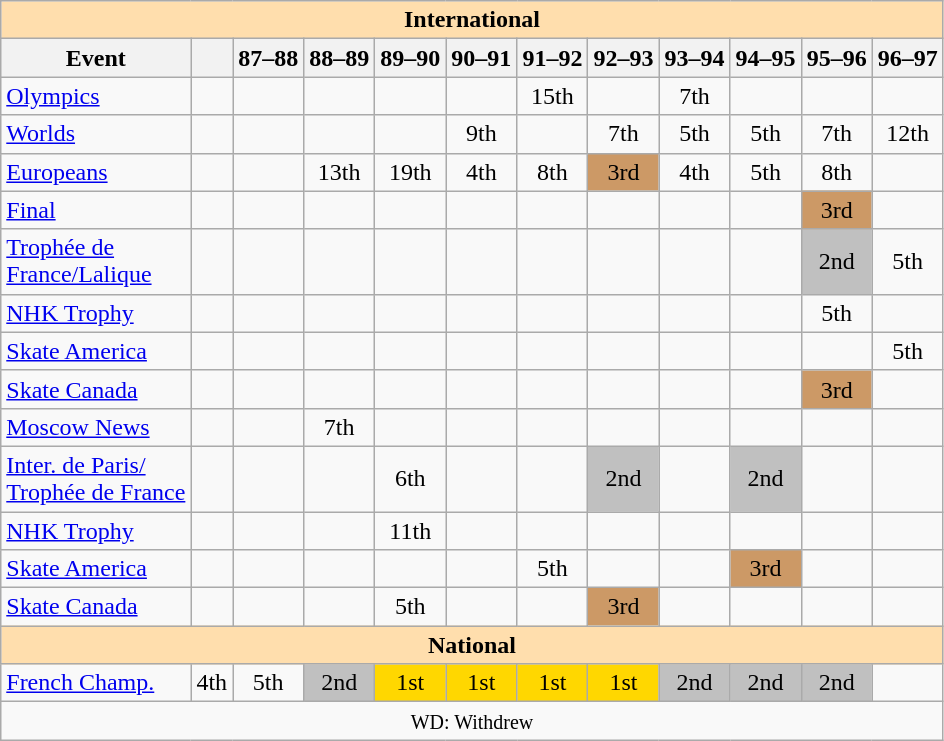<table class="wikitable" style="text-align:center">
<tr>
<th style="background-color: #ffdead; " colspan=12 align=center>International</th>
</tr>
<tr>
<th>Event</th>
<th></th>
<th>87–88</th>
<th>88–89</th>
<th>89–90</th>
<th>90–91</th>
<th>91–92</th>
<th>92–93</th>
<th>93–94</th>
<th>94–95</th>
<th>95–96</th>
<th>96–97</th>
</tr>
<tr>
<td align=left><a href='#'>Olympics</a></td>
<td></td>
<td></td>
<td></td>
<td></td>
<td></td>
<td>15th</td>
<td></td>
<td>7th</td>
<td></td>
<td></td>
<td></td>
</tr>
<tr>
<td align=left><a href='#'>Worlds</a></td>
<td></td>
<td></td>
<td></td>
<td></td>
<td>9th</td>
<td></td>
<td>7th</td>
<td>5th</td>
<td>5th</td>
<td>7th</td>
<td>12th</td>
</tr>
<tr>
<td align=left><a href='#'>Europeans</a></td>
<td></td>
<td></td>
<td>13th</td>
<td>19th</td>
<td>4th</td>
<td>8th</td>
<td bgcolor=cc9966>3rd</td>
<td>4th</td>
<td>5th</td>
<td>8th</td>
<td></td>
</tr>
<tr>
<td align=left> <a href='#'>Final</a></td>
<td></td>
<td></td>
<td></td>
<td></td>
<td></td>
<td></td>
<td></td>
<td></td>
<td></td>
<td bgcolor=cc9966>3rd</td>
<td></td>
</tr>
<tr>
<td align=left> <a href='#'>Trophée de <br>France/Lalique</a></td>
<td></td>
<td></td>
<td></td>
<td></td>
<td></td>
<td></td>
<td></td>
<td></td>
<td></td>
<td bgcolor=silver>2nd</td>
<td>5th</td>
</tr>
<tr>
<td align=left> <a href='#'>NHK Trophy</a></td>
<td></td>
<td></td>
<td></td>
<td></td>
<td></td>
<td></td>
<td></td>
<td></td>
<td></td>
<td>5th</td>
<td></td>
</tr>
<tr>
<td align=left> <a href='#'>Skate America</a></td>
<td></td>
<td></td>
<td></td>
<td></td>
<td></td>
<td></td>
<td></td>
<td></td>
<td></td>
<td></td>
<td>5th</td>
</tr>
<tr>
<td align=left> <a href='#'>Skate Canada</a></td>
<td></td>
<td></td>
<td></td>
<td></td>
<td></td>
<td></td>
<td></td>
<td></td>
<td></td>
<td bgcolor=cc9966>3rd</td>
<td></td>
</tr>
<tr>
<td align=left><a href='#'>Moscow News</a></td>
<td></td>
<td></td>
<td>7th</td>
<td></td>
<td></td>
<td></td>
<td></td>
<td></td>
<td></td>
<td></td>
<td></td>
</tr>
<tr>
<td align=left><a href='#'>Inter. de Paris/ <br> Trophée de France</a></td>
<td></td>
<td></td>
<td></td>
<td>6th</td>
<td></td>
<td></td>
<td bgcolor=silver>2nd</td>
<td></td>
<td bgcolor=silver>2nd</td>
<td></td>
<td></td>
</tr>
<tr>
<td align=left><a href='#'>NHK Trophy</a></td>
<td></td>
<td></td>
<td></td>
<td>11th</td>
<td></td>
<td></td>
<td></td>
<td></td>
<td></td>
<td></td>
<td></td>
</tr>
<tr>
<td align=left><a href='#'>Skate America</a></td>
<td></td>
<td></td>
<td></td>
<td></td>
<td></td>
<td>5th</td>
<td></td>
<td></td>
<td bgcolor=cc9966>3rd</td>
<td></td>
<td></td>
</tr>
<tr>
<td align=left><a href='#'>Skate Canada</a></td>
<td></td>
<td></td>
<td></td>
<td>5th</td>
<td></td>
<td></td>
<td bgcolor=cc9966>3rd</td>
<td></td>
<td></td>
<td></td>
<td></td>
</tr>
<tr>
<th style="background-color: #ffdead; " colspan=12 align=center>National</th>
</tr>
<tr>
<td align=left><a href='#'>French Champ.</a></td>
<td>4th</td>
<td>5th</td>
<td bgcolor=silver>2nd</td>
<td bgcolor=gold>1st</td>
<td bgcolor=gold>1st</td>
<td bgcolor=gold>1st</td>
<td bgcolor=gold>1st</td>
<td bgcolor=silver>2nd</td>
<td bgcolor=silver>2nd</td>
<td bgcolor=silver>2nd</td>
<td></td>
</tr>
<tr>
<td colspan=12 align=center><small> WD: Withdrew </small></td>
</tr>
</table>
